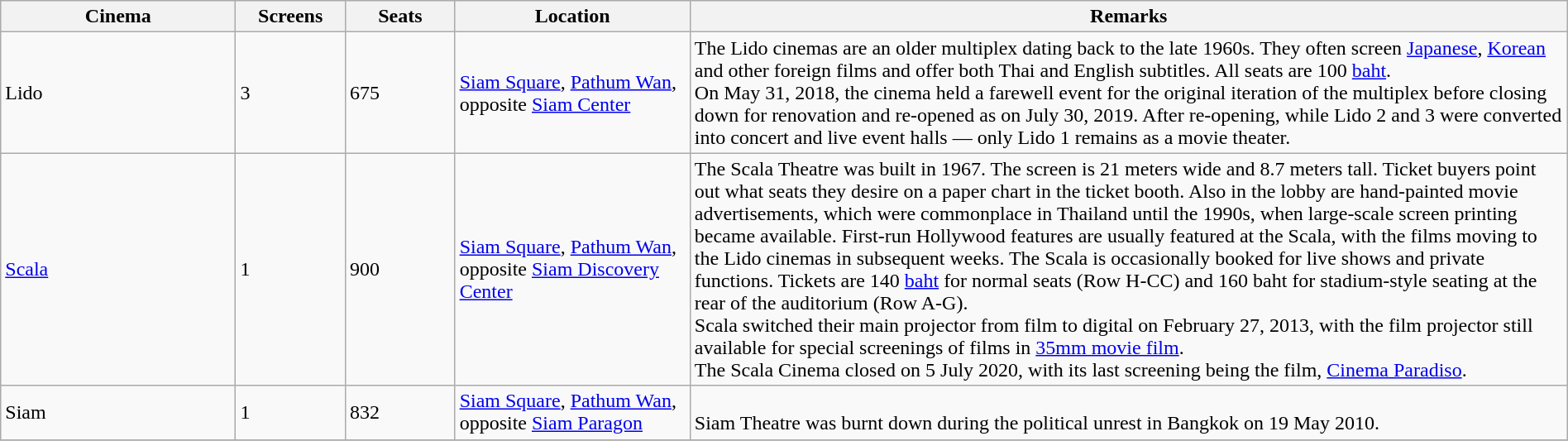<table class="wikitable" width=100%>
<tr>
<th width="15%">Cinema</th>
<th width="7%">Screens</th>
<th width="7%">Seats</th>
<th width="15%">Location</th>
<th width="56%">Remarks</th>
</tr>
<tr>
<td>Lido</td>
<td>3</td>
<td>675</td>
<td><a href='#'>Siam Square</a>, <a href='#'>Pathum Wan</a>, opposite <a href='#'>Siam Center</a></td>
<td>The Lido cinemas are an older multiplex dating back to the late 1960s. They often screen <a href='#'>Japanese</a>, <a href='#'>Korean</a> and other foreign films and offer both Thai and English subtitles. All seats are 100 <a href='#'>baht</a>.<br>On May 31, 2018, the cinema held a farewell event for the original iteration of the multiplex before closing down for renovation and re-opened as <strong></strong> on July 30, 2019. After re-opening, while Lido 2 and 3 were converted into concert and live event halls — only Lido 1 remains as a movie theater.</td>
</tr>
<tr>
<td><a href='#'>Scala</a></td>
<td>1</td>
<td>900</td>
<td><a href='#'>Siam Square</a>, <a href='#'>Pathum Wan</a>, opposite <a href='#'>Siam Discovery Center</a></td>
<td>The Scala Theatre was built in 1967. The screen is 21 meters wide and 8.7 meters tall. Ticket buyers point out what seats they desire on a paper chart in the ticket booth. Also in the lobby are hand-painted movie advertisements, which were commonplace in Thailand until the 1990s, when large-scale screen printing became available. First-run Hollywood features are usually featured at the Scala, with the films moving to the Lido cinemas in subsequent weeks. The Scala is occasionally booked for live shows and private functions. Tickets are 140 <a href='#'>baht</a> for normal seats (Row H-CC) and 160 baht for stadium-style seating at the rear of the auditorium (Row A-G).<br>Scala switched their main projector from film to digital on February 27, 2013, with the film projector still available for special screenings of films in <a href='#'>35mm movie film</a>.<br>The Scala Cinema closed on 5 July 2020, with its last screening being the film, <a href='#'>Cinema Paradiso</a>.</td>
</tr>
<tr>
<td>Siam</td>
<td>1</td>
<td>832</td>
<td><a href='#'>Siam Square</a>, <a href='#'>Pathum Wan</a>, opposite <a href='#'>Siam Paragon</a></td>
<td><br>Siam Theatre was burnt down during the political unrest in Bangkok on 19 May 2010.</td>
</tr>
<tr>
</tr>
</table>
